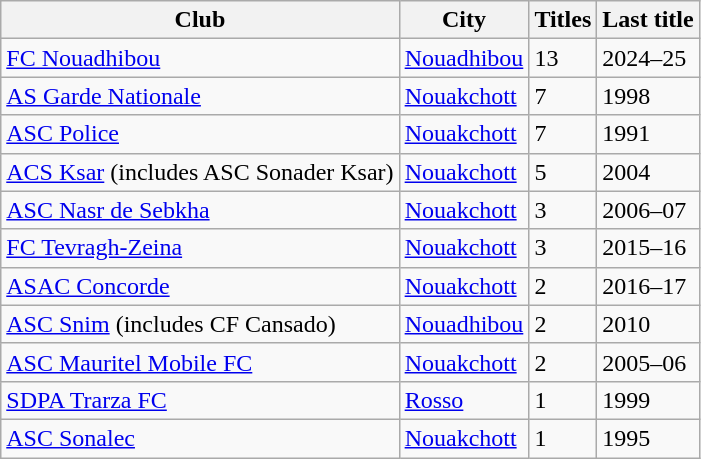<table class="wikitable">
<tr>
<th>Club</th>
<th>City</th>
<th>Titles</th>
<th>Last title</th>
</tr>
<tr>
<td><a href='#'>FC Nouadhibou</a></td>
<td><a href='#'>Nouadhibou</a></td>
<td>13</td>
<td>2024–25</td>
</tr>
<tr>
<td><a href='#'>AS Garde Nationale</a></td>
<td><a href='#'>Nouakchott</a></td>
<td>7</td>
<td>1998</td>
</tr>
<tr>
<td><a href='#'>ASC Police</a></td>
<td><a href='#'>Nouakchott</a></td>
<td>7</td>
<td>1991</td>
</tr>
<tr>
<td><a href='#'>ACS Ksar</a> (includes ASC Sonader Ksar)</td>
<td><a href='#'>Nouakchott</a></td>
<td>5</td>
<td>2004</td>
</tr>
<tr>
<td><a href='#'>ASC Nasr de Sebkha</a></td>
<td><a href='#'>Nouakchott</a></td>
<td>3</td>
<td>2006–07</td>
</tr>
<tr>
<td><a href='#'>FC Tevragh-Zeina</a></td>
<td><a href='#'>Nouakchott</a></td>
<td>3</td>
<td>2015–16</td>
</tr>
<tr>
<td><a href='#'>ASAC Concorde</a></td>
<td><a href='#'>Nouakchott</a></td>
<td>2</td>
<td>2016–17</td>
</tr>
<tr>
<td><a href='#'>ASC Snim</a> (includes CF Cansado)</td>
<td><a href='#'>Nouadhibou</a></td>
<td>2</td>
<td>2010</td>
</tr>
<tr>
<td><a href='#'>ASC Mauritel Mobile FC</a></td>
<td><a href='#'>Nouakchott</a></td>
<td>2</td>
<td>2005–06</td>
</tr>
<tr>
<td><a href='#'>SDPA Trarza FC</a></td>
<td><a href='#'>Rosso</a></td>
<td>1</td>
<td>1999</td>
</tr>
<tr>
<td><a href='#'>ASC Sonalec</a></td>
<td><a href='#'>Nouakchott</a></td>
<td>1</td>
<td>1995</td>
</tr>
</table>
